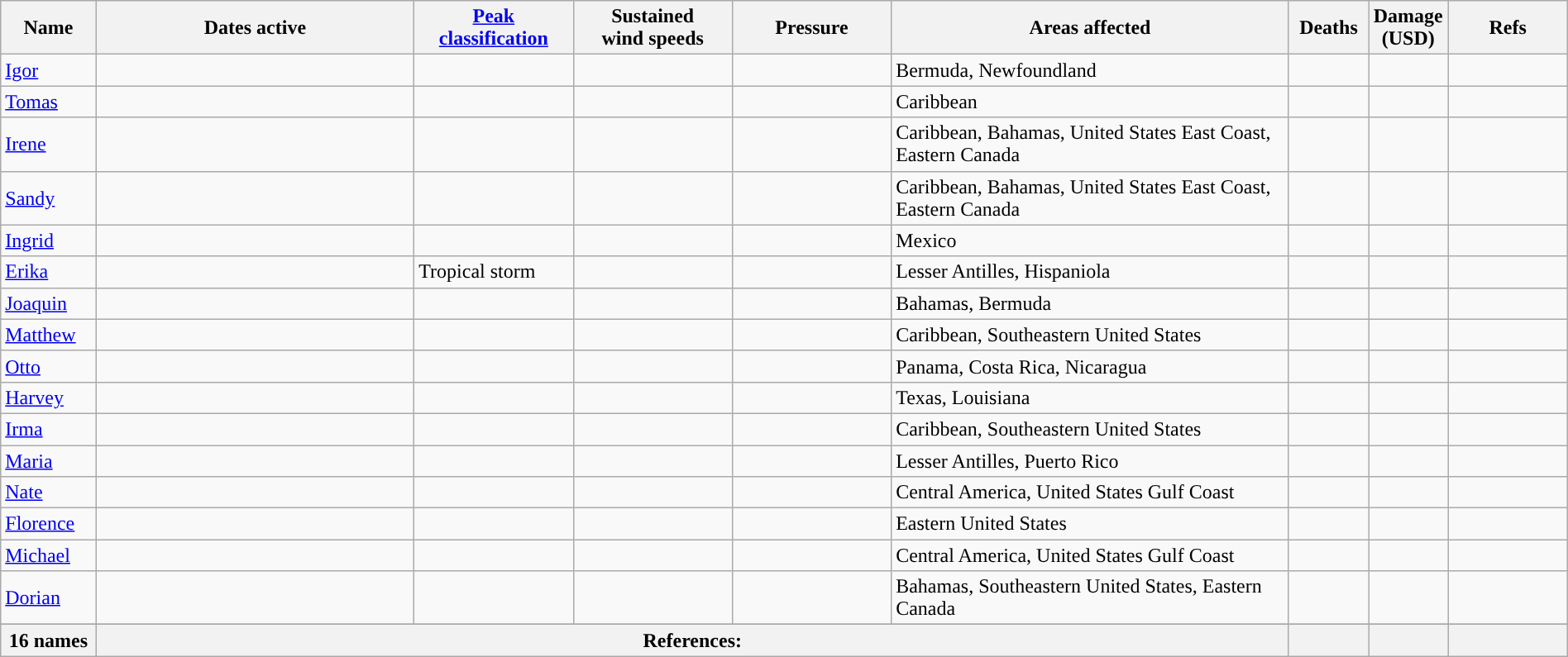<table class="wikitable sortable" width="100%">
<tr>
<th scope="col" width="6%">Name</th>
<th scope="col" width="20%">Dates active</th>
<th scope="col" width="10%"><a href='#'>Peak classification</a></th>
<th scope="col" width="10%">Sustained<br>wind speeds</th>
<th scope="col" width="10%">Pressure</th>
<th scope="col" width="25%" class="unsortable">Areas affected</th>
<th scope="col" width="5%">Deaths</th>
<th scope="col" width="5%">Damage<br>(USD)</th>
<th scope="col" width="7.5%" class="unsortable">Refs</th>
</tr>
<tr>
<td><a href='#'>Igor</a></td>
<td></td>
<td></td>
<td></td>
<td></td>
<td>Bermuda, Newfoundland</td>
<td></td>
<td></td>
<td></td>
</tr>
<tr>
<td><a href='#'>Tomas</a></td>
<td></td>
<td></td>
<td></td>
<td></td>
<td>Caribbean</td>
<td></td>
<td></td>
<td></td>
</tr>
<tr>
<td><a href='#'>Irene</a></td>
<td></td>
<td></td>
<td></td>
<td></td>
<td>Caribbean, Bahamas, United States East Coast, Eastern Canada</td>
<td></td>
<td></td>
<td></td>
</tr>
<tr>
<td><a href='#'>Sandy</a></td>
<td></td>
<td></td>
<td></td>
<td></td>
<td>Caribbean, Bahamas, United States East Coast, Eastern Canada</td>
<td></td>
<td></td>
<td></td>
</tr>
<tr>
<td><a href='#'>Ingrid</a></td>
<td></td>
<td></td>
<td></td>
<td></td>
<td>Mexico</td>
<td></td>
<td></td>
<td></td>
</tr>
<tr>
<td><a href='#'>Erika</a></td>
<td></td>
<td>Tropical storm</td>
<td></td>
<td></td>
<td>Lesser Antilles, Hispaniola</td>
<td></td>
<td></td>
<td></td>
</tr>
<tr>
<td><a href='#'>Joaquin</a></td>
<td></td>
<td></td>
<td></td>
<td></td>
<td>Bahamas, Bermuda</td>
<td></td>
<td></td>
<td></td>
</tr>
<tr>
<td><a href='#'>Matthew</a></td>
<td></td>
<td></td>
<td></td>
<td></td>
<td>Caribbean, Southeastern United States</td>
<td></td>
<td></td>
<td></td>
</tr>
<tr>
<td><a href='#'>Otto</a></td>
<td></td>
<td></td>
<td></td>
<td></td>
<td>Panama, Costa Rica, Nicaragua</td>
<td></td>
<td></td>
<td></td>
</tr>
<tr>
<td><a href='#'>Harvey</a></td>
<td></td>
<td></td>
<td></td>
<td></td>
<td>Texas, Louisiana</td>
<td></td>
<td></td>
<td></td>
</tr>
<tr>
<td><a href='#'>Irma</a></td>
<td></td>
<td></td>
<td></td>
<td></td>
<td>Caribbean, Southeastern United States</td>
<td></td>
<td></td>
<td></td>
</tr>
<tr>
<td><a href='#'>Maria</a></td>
<td></td>
<td></td>
<td></td>
<td></td>
<td>Lesser Antilles, Puerto Rico</td>
<td></td>
<td></td>
<td></td>
</tr>
<tr>
<td><a href='#'>Nate</a></td>
<td></td>
<td></td>
<td></td>
<td></td>
<td>Central America, United States Gulf Coast</td>
<td></td>
<td></td>
<td></td>
</tr>
<tr>
<td><a href='#'>Florence</a></td>
<td></td>
<td></td>
<td></td>
<td></td>
<td>Eastern United States</td>
<td></td>
<td></td>
<td></td>
</tr>
<tr>
<td><a href='#'>Michael</a></td>
<td></td>
<td></td>
<td></td>
<td></td>
<td>Central America, United States Gulf Coast</td>
<td></td>
<td></td>
<td></td>
</tr>
<tr>
<td><a href='#'>Dorian</a></td>
<td></td>
<td></td>
<td></td>
<td></td>
<td>Bahamas, Southeastern United States, Eastern Canada</td>
<td></td>
<td></td>
<td></td>
</tr>
<tr>
</tr>
<tr class="sortbottom">
<th>16 names</th>
<th colspan=5>References:</th>
<th></th>
<th></th>
<th></th>
</tr>
</table>
